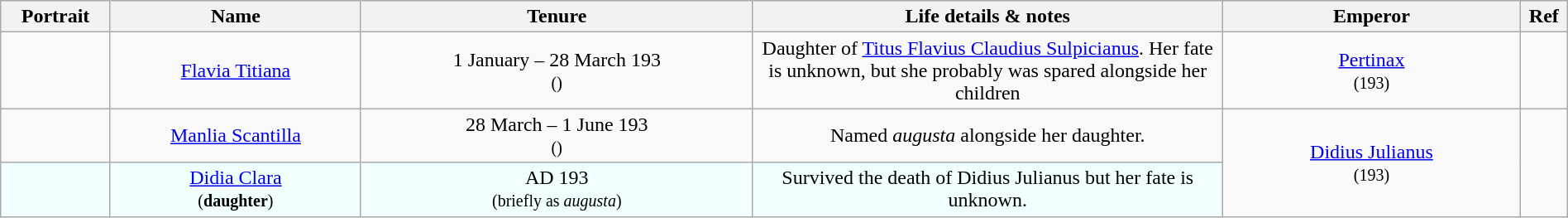<table class="wikitable" style="width:100%; text-align:center;">
<tr>
<th width="7%">Portrait</th>
<th width="16%">Name</th>
<th width="25%">Tenure</th>
<th width="30%">Life details & notes</th>
<th width="19%">Emperor</th>
<th width="3%">Ref</th>
</tr>
<tr>
<td></td>
<td><a href='#'>Flavia Titiana</a></td>
<td>1 January – 28 March 193<br><small>()</small></td>
<td>Daughter of <a href='#'>Titus Flavius Claudius Sulpicianus</a>. Her fate is unknown, but she probably was spared alongside her children</td>
<td><a href='#'>Pertinax</a><br><small>(193)</small></td>
<td><br></td>
</tr>
<tr>
<td></td>
<td><a href='#'>Manlia Scantilla</a></td>
<td>28 March – 1 June 193<br><small>()</small></td>
<td>Named <em>augusta</em> alongside her daughter.</td>
<td rowspan="2"><a href='#'>Didius Julianus</a><br><small>(193)</small></td>
<td rowspan="2"><br></td>
</tr>
<tr>
<td style="background:#F0FFFF;"></td>
<td style="background:#F0FFFF;"><a href='#'>Didia Clara</a><br><small>(<strong>daughter</strong>)</small></td>
<td style="background:#F0FFFF;">AD 193<br><small>(briefly as <em>augusta</em>)</small></td>
<td style="background:#F0FFFF;">Survived the death of Didius Julianus but her fate is unknown.</td>
</tr>
</table>
